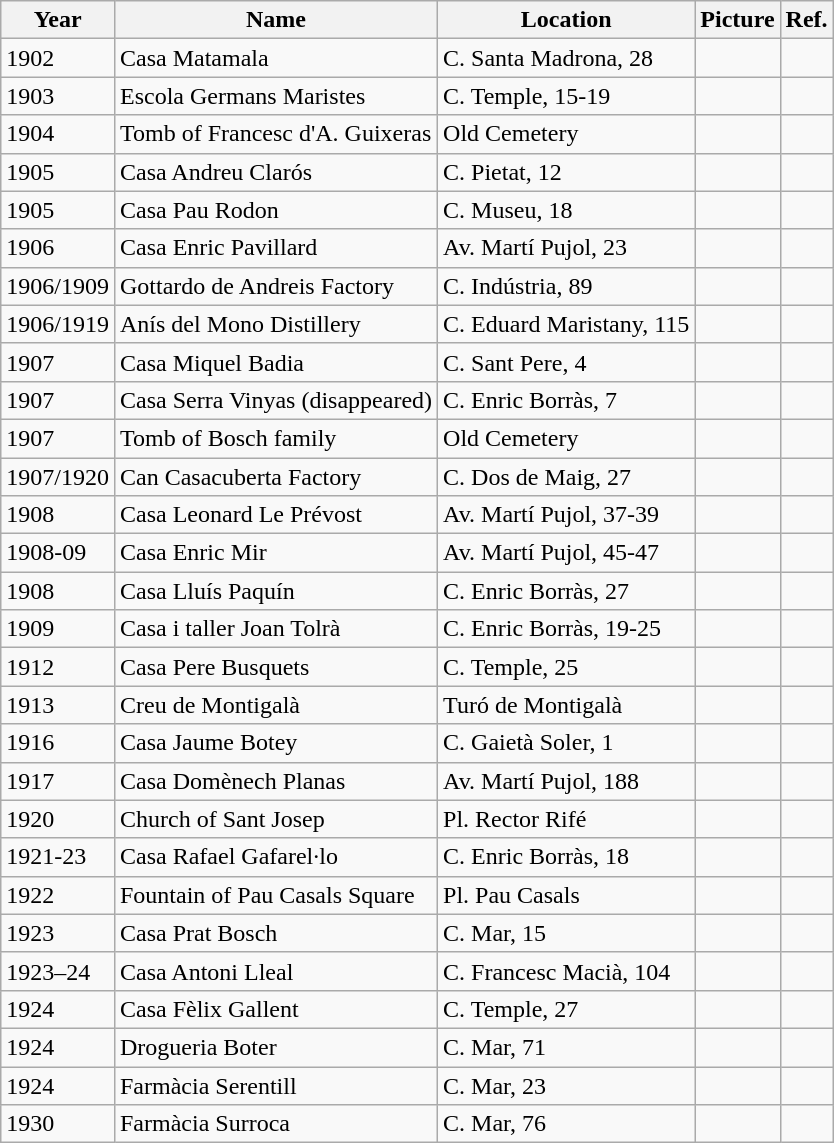<table class="wikitable">
<tr>
<th>Year</th>
<th>Name</th>
<th>Location</th>
<th>Picture</th>
<th>Ref.</th>
</tr>
<tr>
<td>1902</td>
<td>Casa Matamala</td>
<td>C. Santa Madrona, 28</td>
<td></td>
<td></td>
</tr>
<tr>
<td>1903</td>
<td>Escola Germans Maristes</td>
<td>C. Temple, 15-19</td>
<td></td>
<td></td>
</tr>
<tr>
<td>1904</td>
<td>Tomb of Francesc d'A. Guixeras</td>
<td>Old Cemetery</td>
<td></td>
<td></td>
</tr>
<tr>
<td>1905</td>
<td>Casa Andreu Clarós</td>
<td>C. Pietat, 12</td>
<td></td>
<td></td>
</tr>
<tr>
<td>1905</td>
<td>Casa Pau Rodon</td>
<td>C. Museu, 18</td>
<td></td>
<td></td>
</tr>
<tr>
<td>1906</td>
<td>Casa Enric Pavillard</td>
<td>Av. Martí Pujol, 23</td>
<td></td>
<td></td>
</tr>
<tr>
<td>1906/1909</td>
<td>Gottardo de Andreis Factory</td>
<td>C. Indústria, 89</td>
<td></td>
<td></td>
</tr>
<tr>
<td>1906/1919</td>
<td>Anís del Mono Distillery</td>
<td>C. Eduard Maristany, 115</td>
<td></td>
<td></td>
</tr>
<tr>
<td>1907</td>
<td>Casa Miquel Badia</td>
<td>C. Sant Pere, 4</td>
<td></td>
<td></td>
</tr>
<tr>
<td>1907</td>
<td>Casa Serra Vinyas (disappeared)</td>
<td>C. Enric Borràs, 7</td>
<td></td>
<td></td>
</tr>
<tr>
<td>1907</td>
<td>Tomb of Bosch family</td>
<td>Old Cemetery</td>
<td></td>
<td></td>
</tr>
<tr>
<td>1907/1920</td>
<td>Can Casacuberta Factory</td>
<td>C. Dos de Maig, 27</td>
<td></td>
<td></td>
</tr>
<tr>
<td>1908</td>
<td>Casa Leonard Le Prévost</td>
<td>Av. Martí Pujol, 37-39</td>
<td></td>
<td></td>
</tr>
<tr>
<td>1908-09</td>
<td>Casa Enric Mir</td>
<td>Av. Martí Pujol, 45-47</td>
<td></td>
<td></td>
</tr>
<tr>
<td>1908</td>
<td>Casa Lluís Paquín</td>
<td>C. Enric Borràs, 27</td>
<td></td>
<td></td>
</tr>
<tr>
<td>1909</td>
<td>Casa i taller Joan Tolrà</td>
<td>C. Enric Borràs, 19-25</td>
<td></td>
<td></td>
</tr>
<tr>
<td>1912</td>
<td>Casa Pere Busquets</td>
<td>C. Temple, 25</td>
<td></td>
<td></td>
</tr>
<tr>
<td>1913</td>
<td>Creu de Montigalà</td>
<td>Turó de Montigalà</td>
<td></td>
<td></td>
</tr>
<tr>
<td>1916</td>
<td>Casa Jaume Botey</td>
<td>C. Gaietà Soler, 1</td>
<td></td>
<td></td>
</tr>
<tr>
<td>1917</td>
<td>Casa Domènech Planas</td>
<td>Av. Martí Pujol, 188</td>
<td></td>
<td></td>
</tr>
<tr>
<td>1920</td>
<td>Church of Sant Josep</td>
<td>Pl. Rector Rifé</td>
<td></td>
<td></td>
</tr>
<tr>
<td>1921-23</td>
<td>Casa Rafael Gafarel·lo</td>
<td>C. Enric Borràs, 18</td>
<td></td>
<td></td>
</tr>
<tr>
<td>1922</td>
<td>Fountain of Pau Casals Square</td>
<td>Pl. Pau Casals</td>
<td></td>
<td></td>
</tr>
<tr>
<td>1923</td>
<td>Casa Prat Bosch</td>
<td>C. Mar, 15</td>
<td></td>
<td></td>
</tr>
<tr>
<td>1923–24</td>
<td>Casa Antoni Lleal</td>
<td>C. Francesc Macià, 104</td>
<td></td>
<td></td>
</tr>
<tr>
<td>1924</td>
<td>Casa Fèlix Gallent</td>
<td>C. Temple, 27</td>
<td></td>
<td></td>
</tr>
<tr>
<td>1924</td>
<td>Drogueria Boter</td>
<td>C. Mar, 71</td>
<td></td>
<td></td>
</tr>
<tr>
<td>1924</td>
<td>Farmàcia Serentill</td>
<td>C. Mar, 23</td>
<td></td>
<td></td>
</tr>
<tr>
<td>1930</td>
<td>Farmàcia Surroca</td>
<td>C. Mar, 76</td>
<td></td>
<td></td>
</tr>
</table>
